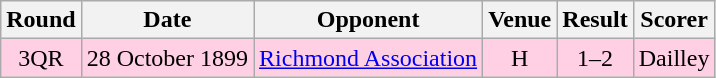<table class="wikitable sortable" style="text-align:center;">
<tr>
<th>Round</th>
<th>Date</th>
<th>Opponent</th>
<th>Venue</th>
<th>Result</th>
<th>Scorer</th>
</tr>
<tr style="background:#ffd0e3;">
<td>3QR</td>
<td>28 October 1899</td>
<td><a href='#'>Richmond Association</a></td>
<td>H</td>
<td>1–2</td>
<td>Dailley</td>
</tr>
</table>
